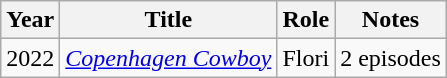<table class="wikitable sortable">
<tr>
<th>Year</th>
<th>Title</th>
<th>Role</th>
<th class="unsortable">Notes</th>
</tr>
<tr>
<td>2022</td>
<td><em><a href='#'>Copenhagen Cowboy</a></em></td>
<td>Flori</td>
<td>2 episodes</td>
</tr>
</table>
